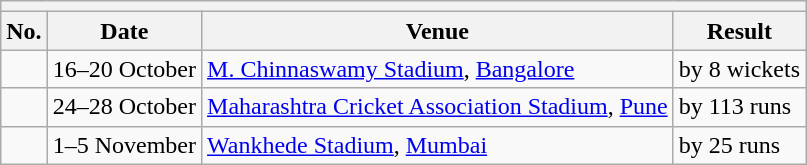<table class="wikitable">
<tr>
<th colspan="4"></th>
</tr>
<tr>
<th>No.</th>
<th>Date</th>
<th>Venue</th>
<th>Result</th>
</tr>
<tr>
<td></td>
<td>16–20 October</td>
<td><a href='#'>M. Chinnaswamy Stadium</a>, <a href='#'>Bangalore</a></td>
<td> by 8 wickets</td>
</tr>
<tr>
<td></td>
<td>24–28 October</td>
<td><a href='#'>Maharashtra Cricket Association Stadium</a>, <a href='#'>Pune</a></td>
<td> by 113 runs</td>
</tr>
<tr>
<td></td>
<td>1–5 November</td>
<td><a href='#'>Wankhede Stadium</a>, <a href='#'>Mumbai</a></td>
<td> by 25 runs</td>
</tr>
</table>
